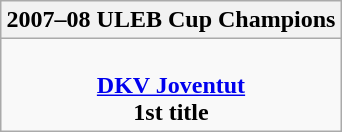<table class=wikitable style="text-align:center; margin:auto">
<tr>
<th>2007–08 ULEB Cup Champions</th>
</tr>
<tr>
<td><br> <strong><a href='#'>DKV Joventut</a></strong> <br> <strong>1st title</strong></td>
</tr>
</table>
